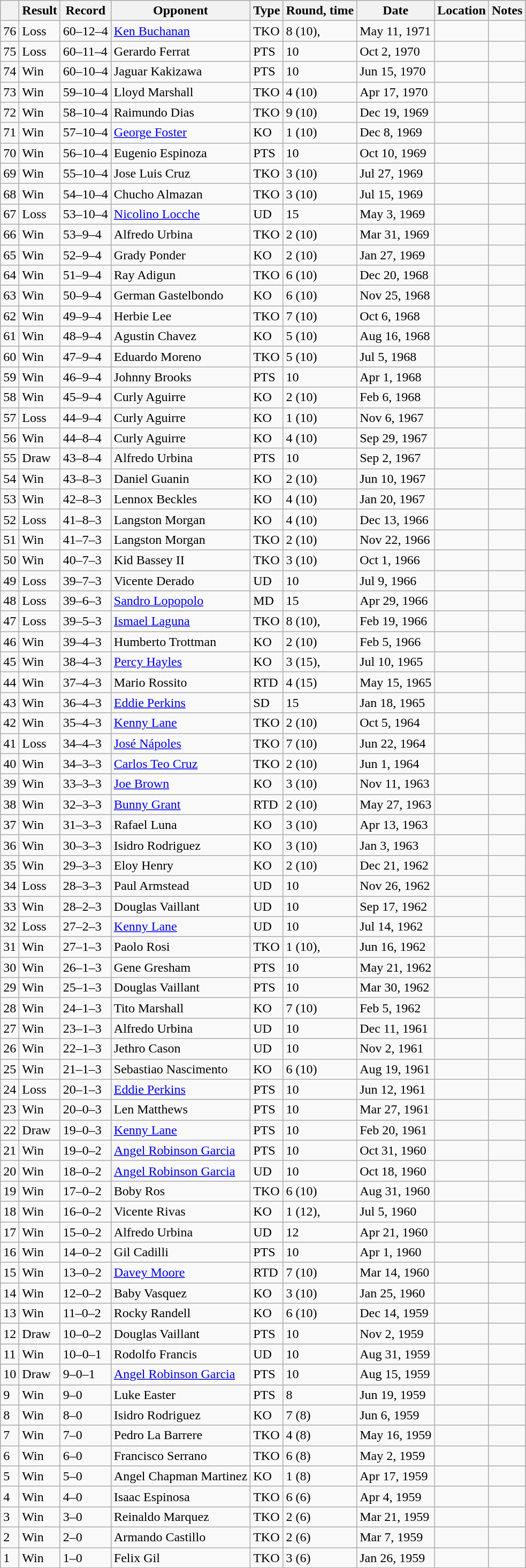<table class="wikitable" style=align:center>
<tr>
<th></th>
<th>Result</th>
<th>Record</th>
<th>Opponent</th>
<th>Type</th>
<th>Round, time</th>
<th>Date</th>
<th>Location</th>
<th>Notes</th>
</tr>
<tr>
<td>76</td>
<td>Loss</td>
<td>60–12–4</td>
<td align=left><a href='#'>Ken Buchanan</a></td>
<td>TKO</td>
<td>8 (10), </td>
<td>May 11, 1971</td>
<td align=left></td>
<td align=left></td>
</tr>
<tr>
<td>75</td>
<td>Loss</td>
<td>60–11–4</td>
<td align=left>Gerardo Ferrat</td>
<td>PTS</td>
<td>10</td>
<td>Oct 2, 1970</td>
<td align=left></td>
<td align=left></td>
</tr>
<tr>
<td>74</td>
<td>Win</td>
<td>60–10–4</td>
<td align=left>Jaguar Kakizawa</td>
<td>PTS</td>
<td>10</td>
<td>Jun 15, 1970</td>
<td align=left></td>
<td align=left></td>
</tr>
<tr>
<td>73</td>
<td>Win</td>
<td>59–10–4</td>
<td align=left>Lloyd Marshall</td>
<td>TKO</td>
<td>4 (10)</td>
<td>Apr 17, 1970</td>
<td align=left></td>
<td align=left></td>
</tr>
<tr>
<td>72</td>
<td>Win</td>
<td>58–10–4</td>
<td align=left>Raimundo Dias</td>
<td>TKO</td>
<td>9 (10)</td>
<td>Dec 19, 1969</td>
<td align=left></td>
<td align=left></td>
</tr>
<tr>
<td>71</td>
<td>Win</td>
<td>57–10–4</td>
<td align=left><a href='#'>George Foster</a></td>
<td>KO</td>
<td>1 (10)</td>
<td>Dec 8, 1969</td>
<td align=left></td>
<td align=left></td>
</tr>
<tr>
<td>70</td>
<td>Win</td>
<td>56–10–4</td>
<td align=left>Eugenio Espinoza</td>
<td>PTS</td>
<td>10</td>
<td>Oct 10, 1969</td>
<td align=left></td>
<td align=left></td>
</tr>
<tr>
<td>69</td>
<td>Win</td>
<td>55–10–4</td>
<td align=left>Jose Luis Cruz</td>
<td>TKO</td>
<td>3 (10)</td>
<td>Jul 27, 1969</td>
<td align=left></td>
<td align=left></td>
</tr>
<tr>
<td>68</td>
<td>Win</td>
<td>54–10–4</td>
<td align=left>Chucho Almazan</td>
<td>TKO</td>
<td>3 (10)</td>
<td>Jul 15, 1969</td>
<td align=left></td>
<td align=left></td>
</tr>
<tr>
<td>67</td>
<td>Loss</td>
<td>53–10–4</td>
<td align=left><a href='#'>Nicolino Locche</a></td>
<td>UD</td>
<td>15</td>
<td>May 3, 1969</td>
<td align=left></td>
<td align=left></td>
</tr>
<tr>
<td>66</td>
<td>Win</td>
<td>53–9–4</td>
<td align=left>Alfredo Urbina</td>
<td>TKO</td>
<td>2 (10)</td>
<td>Mar 31, 1969</td>
<td align=left></td>
<td align=left></td>
</tr>
<tr>
<td>65</td>
<td>Win</td>
<td>52–9–4</td>
<td align=left>Grady Ponder</td>
<td>KO</td>
<td>2 (10)</td>
<td>Jan 27, 1969</td>
<td align=left></td>
<td align=left></td>
</tr>
<tr>
<td>64</td>
<td>Win</td>
<td>51–9–4</td>
<td align=left>Ray Adigun</td>
<td>TKO</td>
<td>6 (10)</td>
<td>Dec 20, 1968</td>
<td align=left></td>
<td align=left></td>
</tr>
<tr>
<td>63</td>
<td>Win</td>
<td>50–9–4</td>
<td align=left>German Gastelbondo</td>
<td>KO</td>
<td>6 (10)</td>
<td>Nov 25, 1968</td>
<td align=left></td>
<td align=left></td>
</tr>
<tr>
<td>62</td>
<td>Win</td>
<td>49–9–4</td>
<td align=left>Herbie Lee</td>
<td>TKO</td>
<td>7 (10)</td>
<td>Oct 6, 1968</td>
<td align=left></td>
<td align=left></td>
</tr>
<tr>
<td>61</td>
<td>Win</td>
<td>48–9–4</td>
<td align=left>Agustin Chavez</td>
<td>KO</td>
<td>5 (10)</td>
<td>Aug 16, 1968</td>
<td align=left></td>
<td align=left></td>
</tr>
<tr>
<td>60</td>
<td>Win</td>
<td>47–9–4</td>
<td align=left>Eduardo Moreno</td>
<td>TKO</td>
<td>5 (10)</td>
<td>Jul 5, 1968</td>
<td align=left></td>
<td align=left></td>
</tr>
<tr>
<td>59</td>
<td>Win</td>
<td>46–9–4</td>
<td align=left>Johnny Brooks</td>
<td>PTS</td>
<td>10</td>
<td>Apr 1, 1968</td>
<td align=left></td>
<td align=left></td>
</tr>
<tr>
<td>58</td>
<td>Win</td>
<td>45–9–4</td>
<td align=left>Curly Aguirre</td>
<td>KO</td>
<td>2 (10)</td>
<td>Feb 6, 1968</td>
<td align=left></td>
<td align=left></td>
</tr>
<tr>
<td>57</td>
<td>Loss</td>
<td>44–9–4</td>
<td align=left>Curly Aguirre</td>
<td>KO</td>
<td>1 (10)</td>
<td>Nov 6, 1967</td>
<td align=left></td>
<td align=left></td>
</tr>
<tr>
<td>56</td>
<td>Win</td>
<td>44–8–4</td>
<td align=left>Curly Aguirre</td>
<td>KO</td>
<td>4 (10)</td>
<td>Sep 29, 1967</td>
<td align=left></td>
<td align=left></td>
</tr>
<tr>
<td>55</td>
<td>Draw</td>
<td>43–8–4</td>
<td align=left>Alfredo Urbina</td>
<td>PTS</td>
<td>10</td>
<td>Sep 2, 1967</td>
<td align=left></td>
<td align=left></td>
</tr>
<tr>
<td>54</td>
<td>Win</td>
<td>43–8–3</td>
<td align=left>Daniel Guanin</td>
<td>KO</td>
<td>2 (10)</td>
<td>Jun 10, 1967</td>
<td align=left></td>
<td align=left></td>
</tr>
<tr>
<td>53</td>
<td>Win</td>
<td>42–8–3</td>
<td align=left>Lennox Beckles</td>
<td>KO</td>
<td>4 (10)</td>
<td>Jan 20, 1967</td>
<td align=left></td>
<td align=left></td>
</tr>
<tr>
<td>52</td>
<td>Loss</td>
<td>41–8–3</td>
<td align=left>Langston Morgan</td>
<td>KO</td>
<td>4 (10)</td>
<td>Dec 13, 1966</td>
<td align=left></td>
<td align=left></td>
</tr>
<tr>
<td>51</td>
<td>Win</td>
<td>41–7–3</td>
<td align=left>Langston Morgan</td>
<td>TKO</td>
<td>2 (10)</td>
<td>Nov 22, 1966</td>
<td align=left></td>
<td align=left></td>
</tr>
<tr>
<td>50</td>
<td>Win</td>
<td>40–7–3</td>
<td align=left>Kid Bassey II</td>
<td>TKO</td>
<td>3 (10)</td>
<td>Oct 1, 1966</td>
<td align=left></td>
<td align=left></td>
</tr>
<tr>
<td>49</td>
<td>Loss</td>
<td>39–7–3</td>
<td align=left>Vicente Derado</td>
<td>UD</td>
<td>10</td>
<td>Jul 9, 1966</td>
<td align=left></td>
<td align=left></td>
</tr>
<tr>
<td>48</td>
<td>Loss</td>
<td>39–6–3</td>
<td align=left><a href='#'>Sandro Lopopolo</a></td>
<td>MD</td>
<td>15</td>
<td>Apr 29, 1966</td>
<td align=left></td>
<td align=left></td>
</tr>
<tr>
<td>47</td>
<td>Loss</td>
<td>39–5–3</td>
<td align=left><a href='#'>Ismael Laguna</a></td>
<td>TKO</td>
<td>8 (10), </td>
<td>Feb 19, 1966</td>
<td align=left></td>
<td align=left></td>
</tr>
<tr>
<td>46</td>
<td>Win</td>
<td>39–4–3</td>
<td align=left>Humberto Trottman</td>
<td>KO</td>
<td>2 (10)</td>
<td>Feb 5, 1966</td>
<td align=left></td>
<td align=left></td>
</tr>
<tr>
<td>45</td>
<td>Win</td>
<td>38–4–3</td>
<td align=left><a href='#'>Percy Hayles</a></td>
<td>KO</td>
<td>3 (15), </td>
<td>Jul 10, 1965</td>
<td align=left></td>
<td align=left></td>
</tr>
<tr>
<td>44</td>
<td>Win</td>
<td>37–4–3</td>
<td align=left>Mario Rossito</td>
<td>RTD</td>
<td>4 (15)</td>
<td>May 15, 1965</td>
<td align=left></td>
<td align=left></td>
</tr>
<tr>
<td>43</td>
<td>Win</td>
<td>36–4–3</td>
<td align=left><a href='#'>Eddie Perkins</a></td>
<td>SD</td>
<td>15</td>
<td>Jan 18, 1965</td>
<td align=left></td>
<td align=left></td>
</tr>
<tr>
<td>42</td>
<td>Win</td>
<td>35–4–3</td>
<td align=left><a href='#'>Kenny Lane</a></td>
<td>TKO</td>
<td>2 (10)</td>
<td>Oct 5, 1964</td>
<td align=left></td>
<td align=left></td>
</tr>
<tr>
<td>41</td>
<td>Loss</td>
<td>34–4–3</td>
<td align=left><a href='#'>José Nápoles</a></td>
<td>TKO</td>
<td>7 (10)</td>
<td>Jun 22, 1964</td>
<td align=left></td>
<td align=left></td>
</tr>
<tr>
<td>40</td>
<td>Win</td>
<td>34–3–3</td>
<td align=left><a href='#'>Carlos Teo Cruz</a></td>
<td>TKO</td>
<td>2 (10)</td>
<td>Jun 1, 1964</td>
<td align=left></td>
<td align=left></td>
</tr>
<tr>
<td>39</td>
<td>Win</td>
<td>33–3–3</td>
<td align=left><a href='#'>Joe Brown</a></td>
<td>KO</td>
<td>3 (10)</td>
<td>Nov 11, 1963</td>
<td align=left></td>
<td align=left></td>
</tr>
<tr>
<td>38</td>
<td>Win</td>
<td>32–3–3</td>
<td align=left><a href='#'>Bunny Grant</a></td>
<td>RTD</td>
<td>2 (10)</td>
<td>May 27, 1963</td>
<td align=left></td>
<td align=left></td>
</tr>
<tr>
<td>37</td>
<td>Win</td>
<td>31–3–3</td>
<td align=left>Rafael Luna</td>
<td>KO</td>
<td>3 (10)</td>
<td>Apr 13, 1963</td>
<td align=left></td>
<td align=left></td>
</tr>
<tr>
<td>36</td>
<td>Win</td>
<td>30–3–3</td>
<td align=left>Isidro Rodriguez</td>
<td>KO</td>
<td>3 (10)</td>
<td>Jan 3, 1963</td>
<td align=left></td>
<td align=left></td>
</tr>
<tr>
<td>35</td>
<td>Win</td>
<td>29–3–3</td>
<td align=left>Eloy Henry</td>
<td>KO</td>
<td>2 (10)</td>
<td>Dec 21, 1962</td>
<td align=left></td>
<td align=left></td>
</tr>
<tr>
<td>34</td>
<td>Loss</td>
<td>28–3–3</td>
<td align=left>Paul Armstead</td>
<td>UD</td>
<td>10</td>
<td>Nov 26, 1962</td>
<td align=left></td>
<td align=left></td>
</tr>
<tr>
<td>33</td>
<td>Win</td>
<td>28–2–3</td>
<td align=left>Douglas Vaillant</td>
<td>UD</td>
<td>10</td>
<td>Sep 17, 1962</td>
<td align=left></td>
<td align=left></td>
</tr>
<tr>
<td>32</td>
<td>Loss</td>
<td>27–2–3</td>
<td align=left><a href='#'>Kenny Lane</a></td>
<td>UD</td>
<td>10</td>
<td>Jul 14, 1962</td>
<td align=left></td>
<td align=left></td>
</tr>
<tr>
<td>31</td>
<td>Win</td>
<td>27–1–3</td>
<td align=left>Paolo Rosi</td>
<td>TKO</td>
<td>1 (10), </td>
<td>Jun 16, 1962</td>
<td align=left></td>
<td align=left></td>
</tr>
<tr>
<td>30</td>
<td>Win</td>
<td>26–1–3</td>
<td align=left>Gene Gresham</td>
<td>PTS</td>
<td>10</td>
<td>May 21, 1962</td>
<td align=left></td>
<td align=left></td>
</tr>
<tr>
<td>29</td>
<td>Win</td>
<td>25–1–3</td>
<td align=left>Douglas Vaillant</td>
<td>PTS</td>
<td>10</td>
<td>Mar 30, 1962</td>
<td align=left></td>
<td align=left></td>
</tr>
<tr>
<td>28</td>
<td>Win</td>
<td>24–1–3</td>
<td align=left>Tito Marshall</td>
<td>KO</td>
<td>7 (10)</td>
<td>Feb 5, 1962</td>
<td align=left></td>
<td align=left></td>
</tr>
<tr>
<td>27</td>
<td>Win</td>
<td>23–1–3</td>
<td align=left>Alfredo Urbina</td>
<td>UD</td>
<td>10</td>
<td>Dec 11, 1961</td>
<td align=left></td>
<td align=left></td>
</tr>
<tr>
<td>26</td>
<td>Win</td>
<td>22–1–3</td>
<td align=left>Jethro Cason</td>
<td>UD</td>
<td>10</td>
<td>Nov 2, 1961</td>
<td align=left></td>
<td align=left></td>
</tr>
<tr>
<td>25</td>
<td>Win</td>
<td>21–1–3</td>
<td align=left>Sebastiao Nascimento</td>
<td>KO</td>
<td>6 (10)</td>
<td>Aug 19, 1961</td>
<td align=left></td>
<td align=left></td>
</tr>
<tr>
<td>24</td>
<td>Loss</td>
<td>20–1–3</td>
<td align=left><a href='#'>Eddie Perkins</a></td>
<td>PTS</td>
<td>10</td>
<td>Jun 12, 1961</td>
<td align=left></td>
<td align=left></td>
</tr>
<tr>
<td>23</td>
<td>Win</td>
<td>20–0–3</td>
<td align=left>Len Matthews</td>
<td>PTS</td>
<td>10</td>
<td>Mar 27, 1961</td>
<td align=left></td>
<td align=left></td>
</tr>
<tr>
<td>22</td>
<td>Draw</td>
<td>19–0–3</td>
<td align=left><a href='#'>Kenny Lane</a></td>
<td>PTS</td>
<td>10</td>
<td>Feb 20, 1961</td>
<td align=left></td>
<td align=left></td>
</tr>
<tr>
<td>21</td>
<td>Win</td>
<td>19–0–2</td>
<td align=left><a href='#'>Angel Robinson Garcia</a></td>
<td>PTS</td>
<td>10</td>
<td>Oct 31, 1960</td>
<td align=left></td>
<td align=left></td>
</tr>
<tr>
<td>20</td>
<td>Win</td>
<td>18–0–2</td>
<td align=left><a href='#'>Angel Robinson Garcia</a></td>
<td>UD</td>
<td>10</td>
<td>Oct 18, 1960</td>
<td align=left></td>
<td align=left></td>
</tr>
<tr>
<td>19</td>
<td>Win</td>
<td>17–0–2</td>
<td align=left>Boby Ros</td>
<td>TKO</td>
<td>6 (10)</td>
<td>Aug 31, 1960</td>
<td align=left></td>
<td align=left></td>
</tr>
<tr>
<td>18</td>
<td>Win</td>
<td>16–0–2</td>
<td align=left>Vicente Rivas</td>
<td>KO</td>
<td>1 (12), </td>
<td>Jul 5, 1960</td>
<td align=left></td>
<td align=left></td>
</tr>
<tr>
<td>17</td>
<td>Win</td>
<td>15–0–2</td>
<td align=left>Alfredo Urbina</td>
<td>UD</td>
<td>12</td>
<td>Apr 21, 1960</td>
<td align=left></td>
<td align=left></td>
</tr>
<tr>
<td>16</td>
<td>Win</td>
<td>14–0–2</td>
<td align=left>Gil Cadilli</td>
<td>PTS</td>
<td>10</td>
<td>Apr 1, 1960</td>
<td align=left></td>
<td align=left></td>
</tr>
<tr>
<td>15</td>
<td>Win</td>
<td>13–0–2</td>
<td align=left><a href='#'>Davey Moore</a></td>
<td>RTD</td>
<td>7 (10)</td>
<td>Mar 14, 1960</td>
<td align=left></td>
<td align=left></td>
</tr>
<tr>
<td>14</td>
<td>Win</td>
<td>12–0–2</td>
<td align=left>Baby Vasquez</td>
<td>KO</td>
<td>3 (10)</td>
<td>Jan 25, 1960</td>
<td align=left></td>
<td align=left></td>
</tr>
<tr>
<td>13</td>
<td>Win</td>
<td>11–0–2</td>
<td align=left>Rocky Randell</td>
<td>KO</td>
<td>6 (10)</td>
<td>Dec 14, 1959</td>
<td align=left></td>
<td align=left></td>
</tr>
<tr>
<td>12</td>
<td>Draw</td>
<td>10–0–2</td>
<td align=left>Douglas Vaillant</td>
<td>PTS</td>
<td>10</td>
<td>Nov 2, 1959</td>
<td align=left></td>
<td align=left></td>
</tr>
<tr>
<td>11</td>
<td>Win</td>
<td>10–0–1</td>
<td align=left>Rodolfo Francis</td>
<td>UD</td>
<td>10</td>
<td>Aug 31, 1959</td>
<td align=left></td>
<td align=left></td>
</tr>
<tr>
<td>10</td>
<td>Draw</td>
<td>9–0–1</td>
<td align=left><a href='#'>Angel Robinson Garcia</a></td>
<td>PTS</td>
<td>10</td>
<td>Aug 15, 1959</td>
<td align=left></td>
<td align=left></td>
</tr>
<tr>
<td>9</td>
<td>Win</td>
<td>9–0</td>
<td align=left>Luke Easter</td>
<td>PTS</td>
<td>8</td>
<td>Jun 19, 1959</td>
<td align=left></td>
<td align=left></td>
</tr>
<tr>
<td>8</td>
<td>Win</td>
<td>8–0</td>
<td align=left>Isidro Rodriguez</td>
<td>KO</td>
<td>7 (8)</td>
<td>Jun 6, 1959</td>
<td align=left></td>
<td align=left></td>
</tr>
<tr>
<td>7</td>
<td>Win</td>
<td>7–0</td>
<td align=left>Pedro La Barrere</td>
<td>TKO</td>
<td>4 (8)</td>
<td>May 16, 1959</td>
<td align=left></td>
<td align=left></td>
</tr>
<tr>
<td>6</td>
<td>Win</td>
<td>6–0</td>
<td align=left>Francisco Serrano</td>
<td>TKO</td>
<td>6 (8)</td>
<td>May 2, 1959</td>
<td align=left></td>
<td align=left></td>
</tr>
<tr>
<td>5</td>
<td>Win</td>
<td>5–0</td>
<td align=left>Angel Chapman Martinez</td>
<td>KO</td>
<td>1 (8)</td>
<td>Apr 17, 1959</td>
<td align=left></td>
<td align=left></td>
</tr>
<tr>
<td>4</td>
<td>Win</td>
<td>4–0</td>
<td align=left>Isaac Espinosa</td>
<td>TKO</td>
<td>6 (6)</td>
<td>Apr 4, 1959</td>
<td align=left></td>
<td align=left></td>
</tr>
<tr>
<td>3</td>
<td>Win</td>
<td>3–0</td>
<td align=left>Reinaldo Marquez</td>
<td>TKO</td>
<td>2 (6)</td>
<td>Mar 21, 1959</td>
<td align=left></td>
<td align=left></td>
</tr>
<tr>
<td>2</td>
<td>Win</td>
<td>2–0</td>
<td align=left>Armando Castillo</td>
<td>TKO</td>
<td>2 (6)</td>
<td>Mar 7, 1959</td>
<td align=left></td>
<td align=left></td>
</tr>
<tr>
<td>1</td>
<td>Win</td>
<td>1–0</td>
<td align=left>Felix Gil</td>
<td>TKO</td>
<td>3 (6)</td>
<td>Jan 26, 1959</td>
<td align=left></td>
<td align=left></td>
</tr>
</table>
